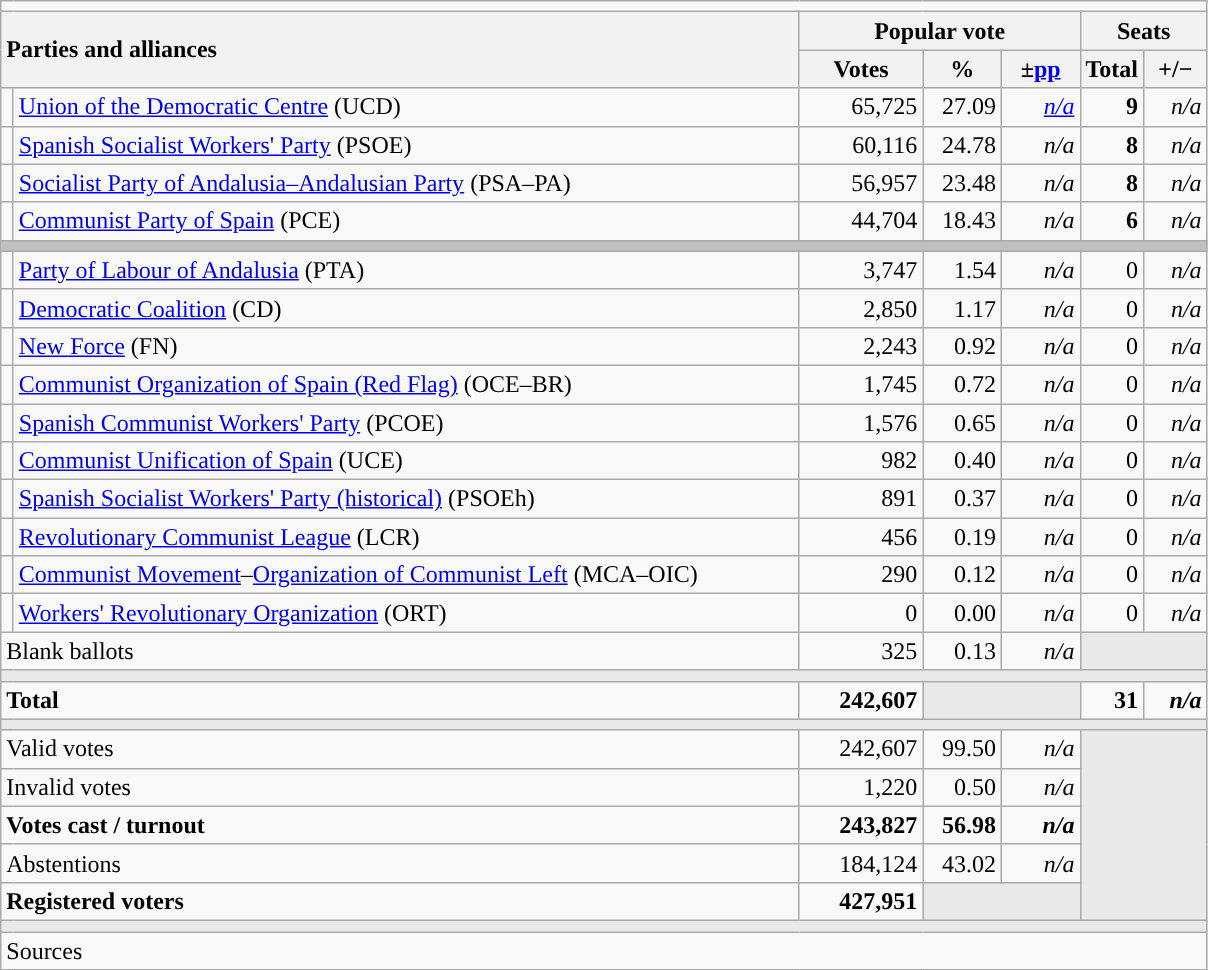<table class="wikitable" style="text-align:right;">
<tr>
<td colspan="7"></td>
</tr>
<tr>
<th style="text-align:left;" rowspan="2" colspan="2" width="525">Parties and alliances</th>
<th colspan="3">Popular vote</th>
<th colspan="2">Seats</th>
</tr>
<tr>
<th width="75">Votes</th>
<th width="45">%</th>
<th width="45">±<a href='#'>pp</a></th>
<th width="35">Total</th>
<th width="35">+/−</th>
</tr>
<tr>
<td width="1" style="color:inherit;background:"></td>
<td align="left"><a href='#'>Union of the Democratic Centre</a> (UCD)</td>
<td>65,725</td>
<td>27.09</td>
<td><em><a href='#'>n/a</a></em></td>
<td><strong>9</strong></td>
<td><em>n/a</em></td>
</tr>
<tr>
<td style="color:inherit;background:"></td>
<td align="left"><a href='#'>Spanish Socialist Workers' Party</a> (PSOE)</td>
<td>60,116</td>
<td>24.78</td>
<td><em>n/a</em></td>
<td><strong>8</strong></td>
<td><em>n/a</em></td>
</tr>
<tr>
<td style="color:inherit;background:"></td>
<td align="left"><a href='#'>Socialist Party of Andalusia–Andalusian Party</a> (PSA–PA)</td>
<td>56,957</td>
<td>23.48</td>
<td><em>n/a</em></td>
<td><strong>8</strong></td>
<td><em>n/a</em></td>
</tr>
<tr>
<td style="color:inherit;background:"></td>
<td align="left"><a href='#'>Communist Party of Spain</a> (PCE)</td>
<td>44,704</td>
<td>18.43</td>
<td><em>n/a</em></td>
<td><strong>6</strong></td>
<td><em>n/a</em></td>
</tr>
<tr>
<td colspan="7" bgcolor="#C0C0C0"></td>
</tr>
<tr>
<td style="color:inherit;background:"></td>
<td align="left"><a href='#'>Party of Labour of Andalusia</a> (PTA)</td>
<td>3,747</td>
<td>1.54</td>
<td><em>n/a</em></td>
<td>0</td>
<td><em>n/a</em></td>
</tr>
<tr>
<td style="color:inherit;background:"></td>
<td align="left"><a href='#'>Democratic Coalition</a> (CD)</td>
<td>2,850</td>
<td>1.17</td>
<td><em>n/a</em></td>
<td>0</td>
<td><em>n/a</em></td>
</tr>
<tr>
<td style="color:inherit;background:"></td>
<td align="left"><a href='#'>New Force</a> (FN)</td>
<td>2,243</td>
<td>0.92</td>
<td><em>n/a</em></td>
<td>0</td>
<td><em>n/a</em></td>
</tr>
<tr>
<td style="color:inherit;background:"></td>
<td align="left"><a href='#'>Communist Organization of Spain (Red Flag)</a> (OCE–BR)</td>
<td>1,745</td>
<td>0.72</td>
<td><em>n/a</em></td>
<td>0</td>
<td><em>n/a</em></td>
</tr>
<tr>
<td style="color:inherit;background:"></td>
<td align="left"><a href='#'>Spanish Communist Workers' Party</a> (PCOE)</td>
<td>1,576</td>
<td>0.65</td>
<td><em>n/a</em></td>
<td>0</td>
<td><em>n/a</em></td>
</tr>
<tr>
<td style="color:inherit;background:"></td>
<td align="left"><a href='#'>Communist Unification of Spain</a> (UCE)</td>
<td>982</td>
<td>0.40</td>
<td><em>n/a</em></td>
<td>0</td>
<td><em>n/a</em></td>
</tr>
<tr>
<td style="color:inherit;background:"></td>
<td align="left"><a href='#'>Spanish Socialist Workers' Party (historical)</a> (PSOEh)</td>
<td>891</td>
<td>0.37</td>
<td><em>n/a</em></td>
<td>0</td>
<td><em>n/a</em></td>
</tr>
<tr>
<td style="color:inherit;background:"></td>
<td align="left"><a href='#'>Revolutionary Communist League</a> (LCR)</td>
<td>456</td>
<td>0.19</td>
<td><em>n/a</em></td>
<td>0</td>
<td><em>n/a</em></td>
</tr>
<tr>
<td style="color:inherit;background:"></td>
<td align="left"><a href='#'>Communist Movement</a>–<a href='#'>Organization of Communist Left</a> (MCA–OIC)</td>
<td>290</td>
<td>0.12</td>
<td><em>n/a</em></td>
<td>0</td>
<td><em>n/a</em></td>
</tr>
<tr>
<td style="color:inherit;background:"></td>
<td align="left"><a href='#'>Workers' Revolutionary Organization</a> (ORT)</td>
<td>0</td>
<td>0.00</td>
<td><em>n/a</em></td>
<td>0</td>
<td><em>n/a</em></td>
</tr>
<tr>
<td align="left" colspan="2">Blank ballots</td>
<td>325</td>
<td>0.13</td>
<td><em>n/a</em></td>
<td bgcolor="#E9E9E9" colspan="2"></td>
</tr>
<tr>
<td colspan="7" bgcolor="#E9E9E9"></td>
</tr>
<tr style="font-weight:bold;">
<td align="left" colspan="2">Total</td>
<td>242,607</td>
<td bgcolor="#E9E9E9" colspan="2"></td>
<td>31</td>
<td><em>n/a</em></td>
</tr>
<tr>
<td colspan="7" bgcolor="#E9E9E9"></td>
</tr>
<tr>
<td align="left" colspan="2">Valid votes</td>
<td>242,607</td>
<td>99.50</td>
<td><em>n/a</em></td>
<td bgcolor="#E9E9E9" colspan="2" rowspan="5"></td>
</tr>
<tr>
<td align="left" colspan="2">Invalid votes</td>
<td>1,220</td>
<td>0.50</td>
<td><em>n/a</em></td>
</tr>
<tr style="font-weight:bold;">
<td align="left" colspan="2">Votes cast / turnout</td>
<td>243,827</td>
<td>56.98</td>
<td><em>n/a</em></td>
</tr>
<tr>
<td align="left" colspan="2">Abstentions</td>
<td>184,124</td>
<td>43.02</td>
<td><em>n/a</em></td>
</tr>
<tr style="font-weight:bold;">
<td align="left" colspan="2">Registered voters</td>
<td>427,951</td>
<td bgcolor="#E9E9E9" colspan="2"></td>
</tr>
<tr>
<td colspan="7" bgcolor="#E9E9E9"></td>
</tr>
<tr>
<td align="left" colspan="7">Sources</td>
</tr>
</table>
